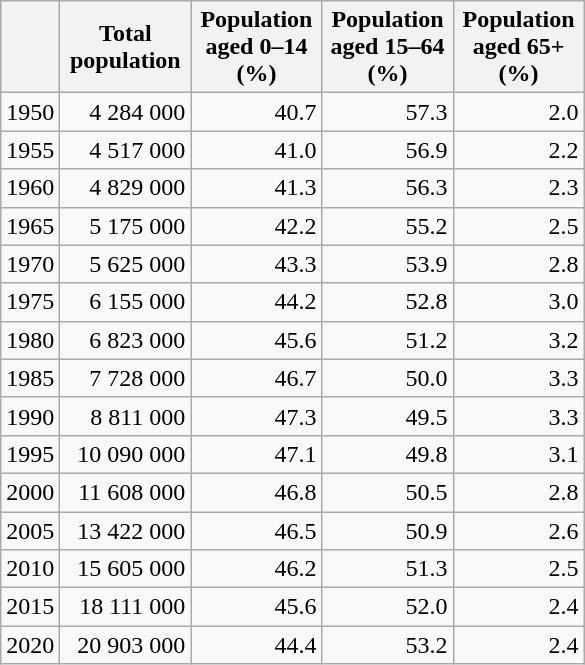<table class="wikitable" style="text-align: right;">
<tr>
<th></th>
<th width="80">Total population</th>
<th width="80">Population aged 0–14 (%)</th>
<th width="80">Population aged 15–64 (%)</th>
<th width="80">Population aged 65+ (%)</th>
</tr>
<tr>
<td>1950</td>
<td>4 284 000</td>
<td>40.7</td>
<td>57.3</td>
<td>2.0</td>
</tr>
<tr>
<td>1955</td>
<td>4 517 000</td>
<td>41.0</td>
<td>56.9</td>
<td>2.2</td>
</tr>
<tr>
<td>1960</td>
<td>4 829 000</td>
<td>41.3</td>
<td>56.3</td>
<td>2.3</td>
</tr>
<tr>
<td>1965</td>
<td>5 175 000</td>
<td>42.2</td>
<td>55.2</td>
<td>2.5</td>
</tr>
<tr>
<td>1970</td>
<td>5 625 000</td>
<td>43.3</td>
<td>53.9</td>
<td>2.8</td>
</tr>
<tr>
<td>1975</td>
<td>6 155 000</td>
<td>44.2</td>
<td>52.8</td>
<td>3.0</td>
</tr>
<tr>
<td>1980</td>
<td>6 823 000</td>
<td>45.6</td>
<td>51.2</td>
<td>3.2</td>
</tr>
<tr>
<td>1985</td>
<td>7 728 000</td>
<td>46.7</td>
<td>50.0</td>
<td>3.3</td>
</tr>
<tr>
<td>1990</td>
<td>8 811 000</td>
<td>47.3</td>
<td>49.5</td>
<td>3.3</td>
</tr>
<tr>
<td>1995</td>
<td>10 090 000</td>
<td>47.1</td>
<td>49.8</td>
<td>3.1</td>
</tr>
<tr>
<td>2000</td>
<td>11 608 000</td>
<td>46.8</td>
<td>50.5</td>
<td>2.8</td>
</tr>
<tr>
<td>2005</td>
<td>13 422 000</td>
<td>46.5</td>
<td>50.9</td>
<td>2.6</td>
</tr>
<tr>
<td>2010</td>
<td>15 605 000</td>
<td>46.2</td>
<td>51.3</td>
<td>2.5</td>
</tr>
<tr>
<td>2015</td>
<td>18 111 000</td>
<td>45.6</td>
<td>52.0</td>
<td>2.4</td>
</tr>
<tr>
<td>2020</td>
<td>20 903 000</td>
<td>44.4</td>
<td>53.2</td>
<td>2.4</td>
</tr>
</table>
